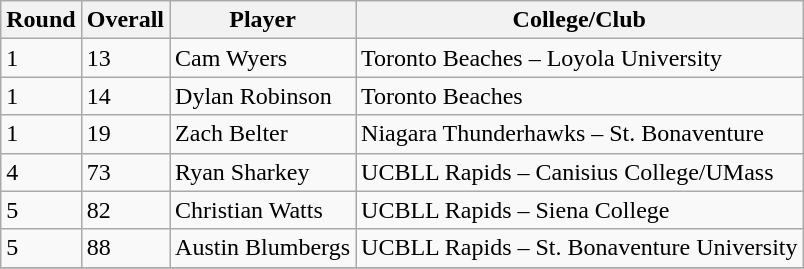<table class="wikitable">
<tr>
<th>Round</th>
<th>Overall</th>
<th>Player</th>
<th>College/Club</th>
</tr>
<tr>
<td>1</td>
<td>13</td>
<td>Cam Wyers</td>
<td>Toronto Beaches – Loyola University</td>
</tr>
<tr>
<td>1</td>
<td>14</td>
<td>Dylan Robinson</td>
<td>Toronto Beaches</td>
</tr>
<tr>
<td>1</td>
<td>19</td>
<td>Zach Belter</td>
<td>Niagara Thunderhawks – St. Bonaventure</td>
</tr>
<tr>
<td>4</td>
<td>73</td>
<td>Ryan Sharkey</td>
<td>UCBLL Rapids – Canisius College/UMass</td>
</tr>
<tr>
<td>5</td>
<td>82</td>
<td>Christian Watts</td>
<td>UCBLL Rapids – Siena College</td>
</tr>
<tr>
<td>5</td>
<td>88</td>
<td>Austin Blumbergs</td>
<td>UCBLL Rapids – St. Bonaventure University</td>
</tr>
<tr>
</tr>
</table>
